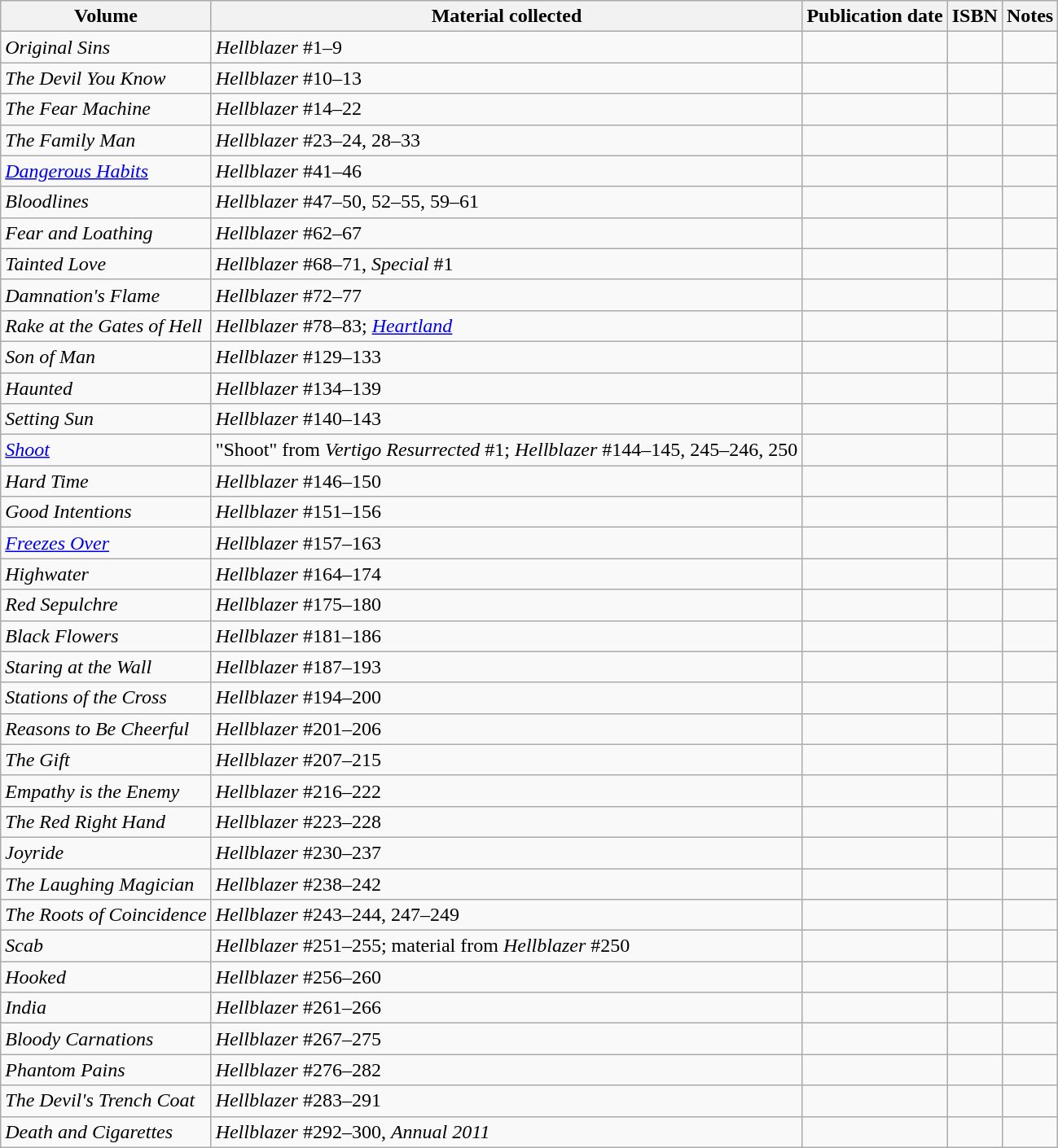<table class="wikitable">
<tr>
<th>Volume</th>
<th>Material collected</th>
<th>Publication date</th>
<th>ISBN</th>
<th>Notes</th>
</tr>
<tr>
<td><em>Original Sins</em></td>
<td><em>Hellblazer</em> #1–9</td>
<td></td>
<td></td>
<td></td>
</tr>
<tr>
<td><em>The Devil You Know</em></td>
<td><em>Hellblazer</em> #10–13</td>
<td></td>
<td></td>
<td></td>
</tr>
<tr>
<td><em>The Fear Machine</em></td>
<td><em>Hellblazer</em> #14–22</td>
<td></td>
<td></td>
<td></td>
</tr>
<tr>
<td><em>The Family Man</em></td>
<td><em>Hellblazer</em> #23–24, 28–33</td>
<td></td>
<td></td>
<td></td>
</tr>
<tr>
<td><em><a href='#'>Dangerous Habits</a></em></td>
<td><em>Hellblazer</em> #41–46</td>
<td></td>
<td></td>
<td></td>
</tr>
<tr>
<td><em>Bloodlines</em></td>
<td><em>Hellblazer</em> #47–50, 52–55, 59–61</td>
<td></td>
<td></td>
<td></td>
</tr>
<tr>
<td><em>Fear and Loathing</em></td>
<td><em>Hellblazer</em> #62–67</td>
<td></td>
<td></td>
<td></td>
</tr>
<tr>
<td><em>Tainted Love</em></td>
<td><em>Hellblazer</em> #68–71, <em>Special</em> #1</td>
<td></td>
<td></td>
<td></td>
</tr>
<tr>
<td><em>Damnation's Flame</em></td>
<td><em>Hellblazer</em> #72–77</td>
<td></td>
<td></td>
<td></td>
</tr>
<tr>
<td><em>Rake at the Gates of Hell</em></td>
<td><em>Hellblazer</em> #78–83; <em><a href='#'>Heartland</a></em></td>
<td></td>
<td></td>
<td></td>
</tr>
<tr>
<td><em>Son of Man</em></td>
<td><em>Hellblazer</em> #129–133</td>
<td></td>
<td></td>
<td></td>
</tr>
<tr>
<td><em>Haunted</em></td>
<td><em>Hellblazer</em> #134–139</td>
<td></td>
<td></td>
<td></td>
</tr>
<tr>
<td><em>Setting Sun</em></td>
<td><em>Hellblazer</em> #140–143</td>
<td></td>
<td></td>
<td></td>
</tr>
<tr>
<td><em><a href='#'>Shoot</a></em></td>
<td>"Shoot" from <em>Vertigo Resurrected</em> #1; <em>Hellblazer</em> #144–145, 245–246, 250</td>
<td></td>
<td></td>
<td></td>
</tr>
<tr>
<td><em>Hard Time</em></td>
<td><em>Hellblazer</em> #146–150</td>
<td></td>
<td></td>
<td></td>
</tr>
<tr>
<td><em>Good Intentions</em></td>
<td><em>Hellblazer</em> #151–156</td>
<td></td>
<td></td>
<td></td>
</tr>
<tr>
<td><em><a href='#'>Freezes Over</a></em></td>
<td><em>Hellblazer</em> #157–163</td>
<td></td>
<td></td>
<td></td>
</tr>
<tr>
<td><em>Highwater</em></td>
<td><em>Hellblazer</em> #164–174</td>
<td></td>
<td></td>
<td></td>
</tr>
<tr>
<td><em>Red Sepulchre</em></td>
<td><em>Hellblazer</em> #175–180</td>
<td></td>
<td></td>
<td></td>
</tr>
<tr>
<td><em>Black Flowers</em></td>
<td><em>Hellblazer</em> #181–186</td>
<td></td>
<td></td>
<td></td>
</tr>
<tr>
<td><em>Staring at the Wall</em></td>
<td><em>Hellblazer</em> #187–193</td>
<td></td>
<td></td>
<td></td>
</tr>
<tr>
<td><em>Stations of the Cross</em></td>
<td><em>Hellblazer</em> #194–200</td>
<td></td>
<td></td>
<td></td>
</tr>
<tr>
<td><em>Reasons to Be Cheerful</em></td>
<td><em>Hellblazer</em> #201–206</td>
<td></td>
<td></td>
<td></td>
</tr>
<tr>
<td><em>The Gift</em></td>
<td><em>Hellblazer</em> #207–215</td>
<td></td>
<td></td>
<td></td>
</tr>
<tr>
<td><em>Empathy is the Enemy</em></td>
<td><em>Hellblazer</em> #216–222</td>
<td></td>
<td></td>
<td></td>
</tr>
<tr>
<td><em>The Red Right Hand</em></td>
<td><em>Hellblazer</em> #223–228</td>
<td></td>
<td></td>
<td></td>
</tr>
<tr>
<td><em>Joyride</em></td>
<td><em>Hellblazer</em> #230–237</td>
<td></td>
<td></td>
<td></td>
</tr>
<tr>
<td><em>The Laughing Magician</em></td>
<td><em>Hellblazer</em> #238–242</td>
<td></td>
<td></td>
<td></td>
</tr>
<tr>
<td><em>The Roots of Coincidence</em></td>
<td><em>Hellblazer</em> #243–244, 247–249</td>
<td></td>
<td></td>
<td></td>
</tr>
<tr>
<td><em>Scab</em></td>
<td><em>Hellblazer</em> #251–255; material from <em>Hellblazer</em> #250</td>
<td></td>
<td></td>
<td></td>
</tr>
<tr>
<td><em>Hooked</em></td>
<td><em>Hellblazer</em> #256–260</td>
<td></td>
<td></td>
<td></td>
</tr>
<tr>
<td><em>India</em></td>
<td><em>Hellblazer</em> #261–266</td>
<td></td>
<td></td>
<td></td>
</tr>
<tr>
<td><em>Bloody Carnations</em></td>
<td><em>Hellblazer</em> #267–275</td>
<td></td>
<td></td>
<td></td>
</tr>
<tr>
<td><em>Phantom Pains</em></td>
<td><em>Hellblazer</em> #276–282</td>
<td></td>
<td></td>
<td></td>
</tr>
<tr>
<td><em>The Devil's Trench Coat</em></td>
<td><em>Hellblazer</em> #283–291</td>
<td></td>
<td></td>
<td></td>
</tr>
<tr>
<td><em>Death and Cigarettes</em></td>
<td><em>Hellblazer</em> #292–300, <em>Annual 2011</em></td>
<td></td>
<td></td>
<td></td>
</tr>
</table>
